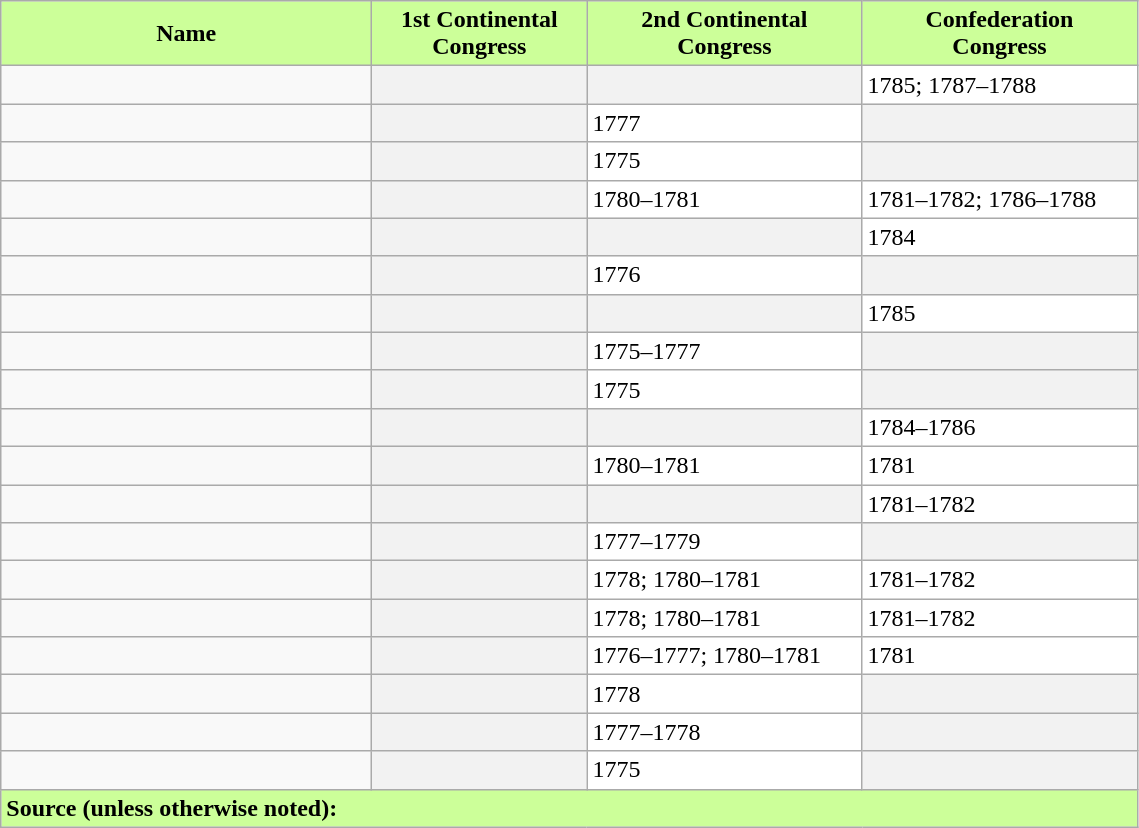<table class="wikitable sortable">
<tr>
<th style="background-color:#ccff99;">Name</th>
<th class=unsortable style="width:8.5em; background-color:#ccff99;">1st Continental<br>Congress</th>
<th style="background-color:#ccff99;">2nd Continental<br>Congress</th>
<th style="background-color:#ccff99;">Confederation<br>Congress</th>
</tr>
<tr>
<td style="width:15em;"></td>
<td style="background:#f2f2f2;" data-sort-value="zed"></td>
<td style="width:11em; background:#f2f2f2;" data-sort-value="zed"></td>
<td style="width:11em; background:#ffffff;">1785; 1787–1788</td>
</tr>
<tr>
<td></td>
<td style="background:#f2f2f2;"></td>
<td style="background:#ffffff;">1777</td>
<td style="background:#f2f2f2;" data-sort-value="zed"></td>
</tr>
<tr>
<td></td>
<td style="background:#f2f2f2;"></td>
<td style="background:#ffffff;">1775</td>
<td style="background:#f2f2f2;" data-sort-value="zed"></td>
</tr>
<tr>
<td></td>
<td style="background:#f2f2f2;"></td>
<td style="background:#ffffff;">1780–1781</td>
<td style="background:#ffffff;">1781–1782; 1786–1788</td>
</tr>
<tr>
<td></td>
<td style="background:#f2f2f2;"></td>
<td style="background:#f2f2f2;" data-sort-value="zed"></td>
<td style="background:#ffffff;">1784</td>
</tr>
<tr>
<td></td>
<td style="background:#f2f2f2;"></td>
<td style="background:#ffffff;">1776</td>
<td style="background:#f2f2f2;" data-sort-value="zed"></td>
</tr>
<tr>
<td></td>
<td style="background:#f2f2f2;"></td>
<td style="background:#f2f2f2;" data-sort-value="zed"></td>
<td style="background:#ffffff;">1785</td>
</tr>
<tr>
<td></td>
<td style="background:#f2f2f2;"></td>
<td style="background:#ffffff;">1775–1777</td>
<td style="background:#f2f2f2;" data-sort-value="zed"></td>
</tr>
<tr>
<td></td>
<td style="background:#f2f2f2;"></td>
<td style="background:#ffffff;">1775</td>
<td style="background:#f2f2f2;" data-sort-value="zed"></td>
</tr>
<tr>
<td></td>
<td style="background:#f2f2f2;"></td>
<td style="background:#f2f2f2;" data-sort-value="zed"></td>
<td style="background:#ffffff;">1784–1786</td>
</tr>
<tr>
<td></td>
<td style="background:#f2f2f2;"></td>
<td style="background:#ffffff;">1780–1781</td>
<td style="background:#ffffff;">1781</td>
</tr>
<tr>
<td></td>
<td style="background:#f2f2f2;"></td>
<td style="background:#f2f2f2;" data-sort-value="zed"></td>
<td style="background:#ffffff;">1781–1782</td>
</tr>
<tr>
<td></td>
<td style="background:#f2f2f2;"></td>
<td style="background:#ffffff;">1777–1779</td>
<td style="background:#f2f2f2;" data-sort-value="zed"></td>
</tr>
<tr>
<td></td>
<td style="background:#f2f2f2;"></td>
<td style="background:#ffffff;">1778; 1780–1781</td>
<td style="background:#ffffff;">1781–1782</td>
</tr>
<tr>
<td></td>
<td style="background:#f2f2f2;"></td>
<td style="background:#ffffff;">1778; 1780–1781</td>
<td style="background:#ffffff;">1781–1782</td>
</tr>
<tr>
<td></td>
<td style="background:#f2f2f2;"></td>
<td style="background:#ffffff;">1776–1777; 1780–1781</td>
<td style="background:#ffffff;">1781</td>
</tr>
<tr>
<td></td>
<td style="background:#f2f2f2;"></td>
<td style="background:#ffffff;">1778</td>
<td style="background:#f2f2f2;" data-sort-value="zed"></td>
</tr>
<tr>
<td></td>
<td style="background:#f2f2f2;"></td>
<td style="background:#ffffff;">1777–1778</td>
<td style="background:#f2f2f2;" data-sort-value="zed"></td>
</tr>
<tr>
<td></td>
<td style="background:#f2f2f2;"></td>
<td style="background:#ffffff;">1775</td>
<td style="background:#f2f2f2;" data-sort-value="zed"></td>
</tr>
<tr>
<th colspan=4 style="background:#ccff99; text-align:left">Source (unless otherwise noted):</th>
</tr>
</table>
